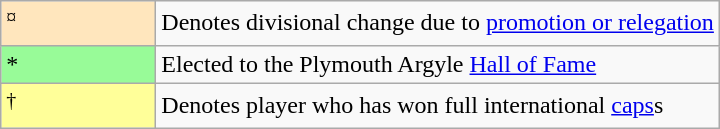<table class="wikitable">
<tr>
<td style="background-color:#FFE6BD; border:1px solid #aaaaaa; width:6em"><sup>¤</sup></td>
<td>Denotes divisional change due to <a href='#'>promotion or relegation</a></td>
</tr>
<tr>
<td style="background-color:#98FB98; border:1px solid #aaaaaa; width:6em">*</td>
<td>Elected to the Plymouth Argyle <a href='#'>Hall of Fame</a></td>
</tr>
<tr>
<td style="background-color:#FFFF99; border:1px solid #aaaaaa; width:6em"><sup>†</sup></td>
<td>Denotes player who has won full international <a href='#'>caps</a>s</td>
</tr>
</table>
